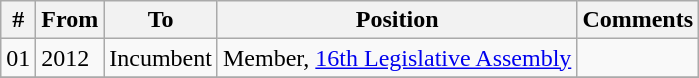<table class="wikitable sortable">
<tr>
<th>#</th>
<th>From</th>
<th>To</th>
<th>Position</th>
<th>Comments</th>
</tr>
<tr>
<td>01</td>
<td>2012</td>
<td>Incumbent</td>
<td>Member, <a href='#'>16th Legislative Assembly</a></td>
<td></td>
</tr>
<tr>
</tr>
</table>
